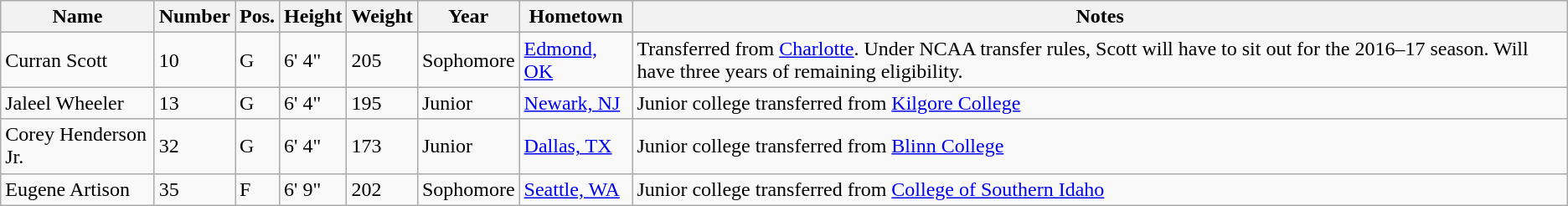<table class="wikitable sortable" border="1">
<tr>
<th>Name</th>
<th>Number</th>
<th>Pos.</th>
<th>Height</th>
<th>Weight</th>
<th>Year</th>
<th>Hometown</th>
<th class="unsortable">Notes</th>
</tr>
<tr>
<td>Curran Scott</td>
<td>10</td>
<td>G</td>
<td>6' 4"</td>
<td>205</td>
<td>Sophomore</td>
<td><a href='#'>Edmond, OK</a></td>
<td>Transferred from <a href='#'>Charlotte</a>. Under NCAA transfer rules, Scott will have to sit out for the 2016–17 season. Will have three years of remaining eligibility.</td>
</tr>
<tr>
<td>Jaleel Wheeler</td>
<td>13</td>
<td>G</td>
<td>6' 4"</td>
<td>195</td>
<td>Junior</td>
<td><a href='#'>Newark, NJ</a></td>
<td>Junior college transferred from <a href='#'>Kilgore College</a></td>
</tr>
<tr>
<td>Corey Henderson Jr.</td>
<td>32</td>
<td>G</td>
<td>6' 4"</td>
<td>173</td>
<td>Junior</td>
<td><a href='#'>Dallas, TX</a></td>
<td>Junior college transferred from <a href='#'>Blinn College</a></td>
</tr>
<tr>
<td>Eugene Artison</td>
<td>35</td>
<td>F</td>
<td>6' 9"</td>
<td>202</td>
<td>Sophomore</td>
<td><a href='#'>Seattle, WA</a></td>
<td>Junior college transferred from <a href='#'>College of Southern Idaho</a></td>
</tr>
</table>
